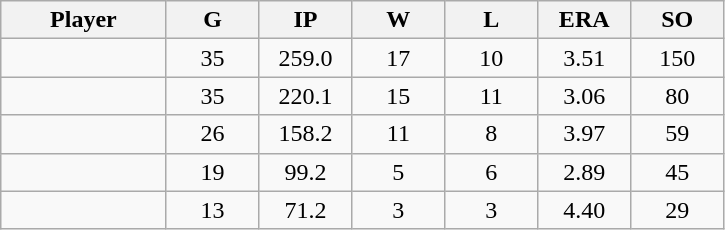<table class="wikitable sortable">
<tr>
<th bgcolor="#DDDDFF" width="16%">Player</th>
<th bgcolor="#DDDDFF" width="9%">G</th>
<th bgcolor="#DDDDFF" width="9%">IP</th>
<th bgcolor="#DDDDFF" width="9%">W</th>
<th bgcolor="#DDDDFF" width="9%">L</th>
<th bgcolor="#DDDDFF" width="9%">ERA</th>
<th bgcolor="#DDDDFF" width="9%">SO</th>
</tr>
<tr align="center">
<td></td>
<td>35</td>
<td>259.0</td>
<td>17</td>
<td>10</td>
<td>3.51</td>
<td>150</td>
</tr>
<tr align="center">
<td></td>
<td>35</td>
<td>220.1</td>
<td>15</td>
<td>11</td>
<td>3.06</td>
<td>80</td>
</tr>
<tr align="center">
<td></td>
<td>26</td>
<td>158.2</td>
<td>11</td>
<td>8</td>
<td>3.97</td>
<td>59</td>
</tr>
<tr align="center">
<td></td>
<td>19</td>
<td>99.2</td>
<td>5</td>
<td>6</td>
<td>2.89</td>
<td>45</td>
</tr>
<tr align="center">
<td></td>
<td>13</td>
<td>71.2</td>
<td>3</td>
<td>3</td>
<td>4.40</td>
<td>29</td>
</tr>
</table>
